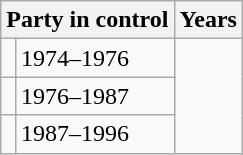<table class="wikitable">
<tr>
<th colspan="2">Party in control</th>
<th>Years</th>
</tr>
<tr>
<td></td>
<td>1974–1976</td>
</tr>
<tr>
<td></td>
<td>1976–1987</td>
</tr>
<tr>
<td></td>
<td>1987–1996</td>
</tr>
</table>
